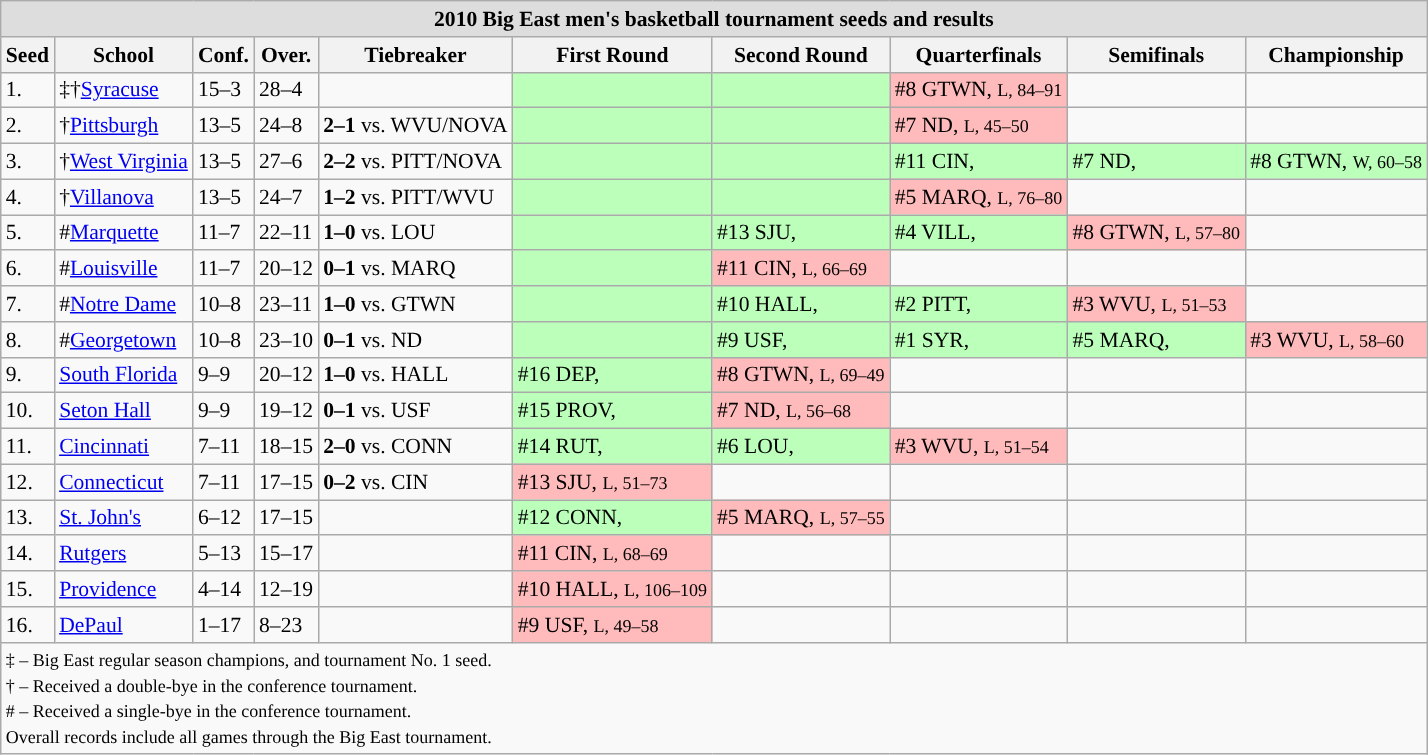<table class="wikitable" style="white-space:nowrap; font-size:90%;">
<tr>
<td colspan="10" style="text-align:center; background:#ddd; font:#000;"><strong>2010 Big East men's basketball tournament seeds and results</strong></td>
</tr>
<tr style="background:#efefef;">
<th>Seed</th>
<th>School</th>
<th>Conf.</th>
<th>Over.</th>
<th>Tiebreaker</th>
<th>First Round<br></th>
<th>Second Round<br></th>
<th>Quarterfinals<br></th>
<th>Semifinals<br></th>
<th>Championship<br></th>
</tr>
<tr>
<td>1.</td>
<td>‡†<a href='#'>Syracuse</a></td>
<td>15–3</td>
<td>28–4</td>
<td></td>
<td style="background:#bfb;"></td>
<td style="background:#bfb;"></td>
<td style="background:#fbb;">#8 GTWN, <small>L, 84–91</small></td>
<td></td>
<td></td>
</tr>
<tr>
<td>2.</td>
<td>†<a href='#'>Pittsburgh</a></td>
<td>13–5</td>
<td>24–8</td>
<td><strong>2–1</strong> vs. WVU/NOVA</td>
<td style="background:#bfb;"></td>
<td style="background:#bfb;"></td>
<td style="background:#fbb;">#7 ND, <small>L, 45–50</small></td>
<td></td>
<td></td>
</tr>
<tr>
<td>3.</td>
<td>†<a href='#'>West Virginia</a></td>
<td>13–5</td>
<td>27–6</td>
<td><strong>2–2</strong> vs. PITT/NOVA</td>
<td style="background:#bfb;"></td>
<td style="background:#bfb;"></td>
<td style="background:#bfb;">#11 CIN, </td>
<td style="background:#bfb;">#7 ND, </td>
<td style="background:#bfb;">#8 GTWN, <small>W, 60–58</small></td>
</tr>
<tr>
<td>4.</td>
<td>†<a href='#'>Villanova</a></td>
<td>13–5</td>
<td>24–7</td>
<td><strong>1–2</strong> vs. PITT/WVU</td>
<td style="background:#bfb;"></td>
<td style="background:#bfb;"></td>
<td style="background:#fbb;">#5 MARQ, <small>L, 76–80</small></td>
<td></td>
<td></td>
</tr>
<tr>
<td>5.</td>
<td>#<a href='#'>Marquette</a></td>
<td>11–7</td>
<td>22–11</td>
<td><strong>1–0</strong> vs. LOU</td>
<td style="background:#bfb;"></td>
<td style="background:#bfb;">#13 SJU, </td>
<td style="background:#bfb;">#4 VILL, </td>
<td style="background:#fbb;">#8 GTWN, <small>L, 57–80</small></td>
<td></td>
</tr>
<tr>
<td>6.</td>
<td>#<a href='#'>Louisville</a></td>
<td>11–7</td>
<td>20–12</td>
<td><strong>0–1</strong> vs. MARQ</td>
<td style="background:#bfb;"></td>
<td style="background:#fbb;">#11 CIN, <small>L, 66–69</small></td>
<td></td>
<td></td>
<td></td>
</tr>
<tr>
<td>7.</td>
<td>#<a href='#'>Notre Dame</a></td>
<td>10–8</td>
<td>23–11</td>
<td><strong>1–0</strong> vs. GTWN</td>
<td style="background:#bfb;"></td>
<td style="background:#bfb;">#10 HALL, </td>
<td style="background:#bfb;">#2 PITT, </td>
<td style="background:#fbb;">#3 WVU, <small>L, 51–53</small></td>
<td></td>
</tr>
<tr>
<td>8.</td>
<td>#<a href='#'>Georgetown</a></td>
<td>10–8</td>
<td>23–10</td>
<td><strong>0–1</strong> vs. ND</td>
<td style="background:#bfb;"></td>
<td style="background:#bfb;">#9 USF, </td>
<td style="background:#bfb;">#1 SYR, </td>
<td style="background:#bfb;">#5 MARQ, </td>
<td style="background:#fbb;">#3 WVU, <small>L, 58–60</small></td>
</tr>
<tr>
<td>9.</td>
<td><a href='#'>South Florida</a></td>
<td>9–9</td>
<td>20–12</td>
<td><strong>1–0</strong> vs. HALL</td>
<td style="background:#bfb;">#16 DEP, </td>
<td style="background:#fbb;">#8 GTWN, <small>L, 69–49</small></td>
<td></td>
<td></td>
<td></td>
</tr>
<tr>
<td>10.</td>
<td><a href='#'>Seton Hall</a></td>
<td>9–9</td>
<td>19–12</td>
<td><strong>0–1</strong> vs. USF</td>
<td style="background:#bfb;">#15 PROV, </td>
<td style="background:#fbb;">#7 ND, <small>L, 56–68</small></td>
<td></td>
<td></td>
<td></td>
</tr>
<tr>
<td>11.</td>
<td><a href='#'>Cincinnati</a></td>
<td>7–11</td>
<td>18–15</td>
<td><strong>2–0</strong> vs. CONN</td>
<td style="background:#bfb;">#14 RUT, </td>
<td style="background:#bfb;">#6 LOU, </td>
<td style="background:#fbb;">#3 WVU, <small>L, 51–54</small></td>
<td></td>
<td></td>
</tr>
<tr>
<td>12.</td>
<td><a href='#'>Connecticut</a></td>
<td>7–11</td>
<td>17–15</td>
<td><strong>0–2</strong> vs. CIN</td>
<td style="background:#fbb;">#13 SJU, <small>L, 51–73</small></td>
<td></td>
<td></td>
<td></td>
<td></td>
</tr>
<tr>
<td>13.</td>
<td><a href='#'>St. John's</a></td>
<td>6–12</td>
<td>17–15</td>
<td></td>
<td style="background:#bfb;">#12 CONN, </td>
<td style="background:#fbb;">#5 MARQ, <small>L, 57–55</small></td>
<td></td>
<td></td>
<td></td>
</tr>
<tr>
<td>14.</td>
<td><a href='#'>Rutgers</a></td>
<td>5–13</td>
<td>15–17</td>
<td></td>
<td style="background:#fbb;">#11 CIN, <small>L, 68–69</small></td>
<td></td>
<td></td>
<td></td>
<td></td>
</tr>
<tr>
<td>15.</td>
<td><a href='#'>Providence</a></td>
<td>4–14</td>
<td>12–19</td>
<td></td>
<td style="background:#fbb;">#10 HALL, <small>L, 106–109</small></td>
<td></td>
<td></td>
<td></td>
<td></td>
</tr>
<tr>
<td>16.</td>
<td><a href='#'>DePaul</a></td>
<td>1–17</td>
<td>8–23</td>
<td></td>
<td style="background:#fbb;">#9 USF, <small>L, 49–58</small></td>
<td></td>
<td></td>
<td></td>
<td></td>
</tr>
<tr>
<td colspan="10" style="text-align:left;"><small>‡ – Big East regular season champions, and tournament No. 1 seed. <br>† – Received a double-bye in the conference tournament.<br># – Received a single-bye in the conference tournament. <br>Overall records include all games through the Big East tournament.</small></td>
</tr>
</table>
